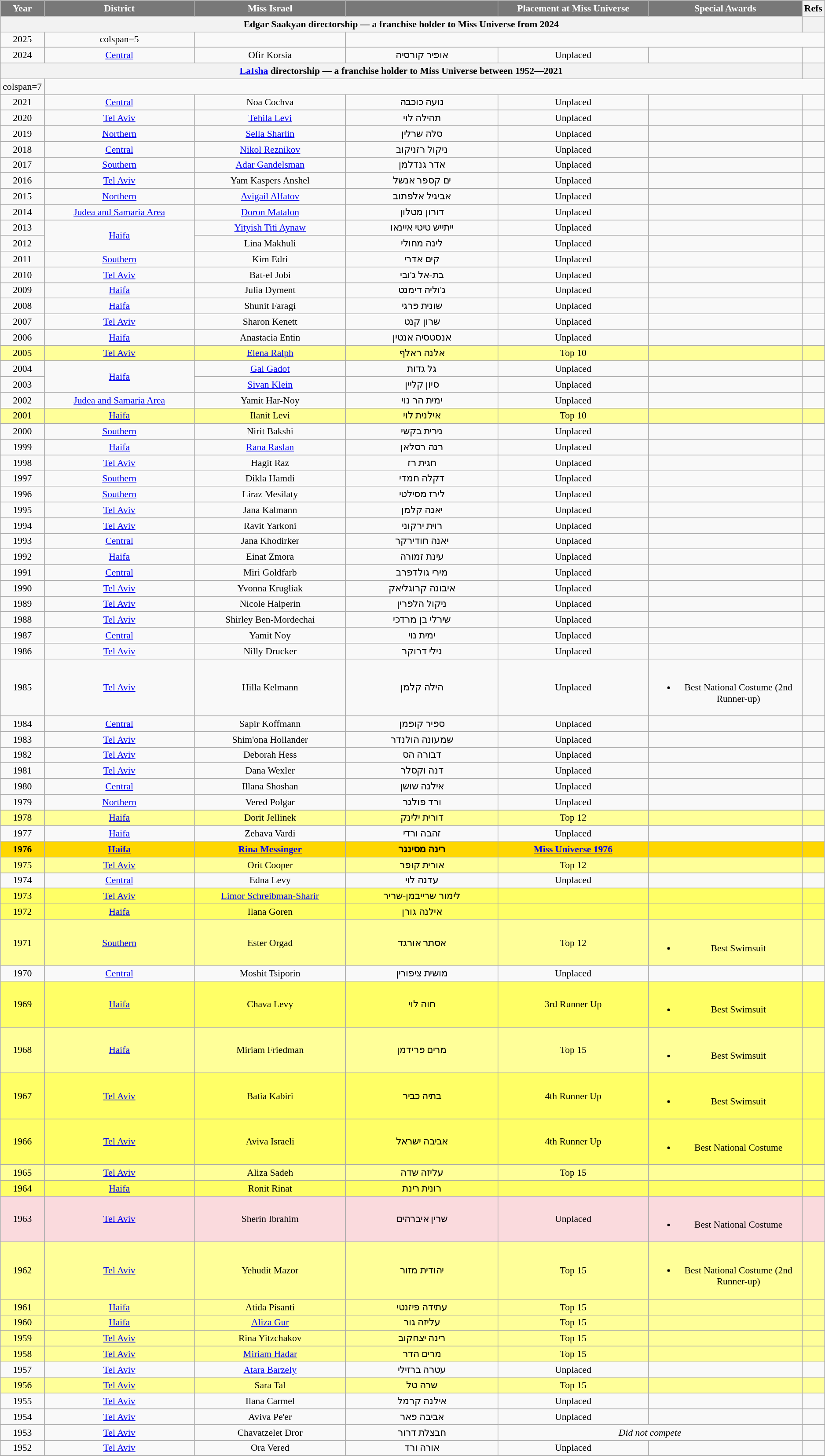<table class="wikitable" style="font-size:90%; text-align:center;">
<tr>
<th width="60" style="background:#787878;color:#FFFFFF;">Year</th>
<th width="250" style="background:#787878;color:#FFFFFF;">District</th>
<th width="250" style="background:#787878;color:#FFFFFF;">Miss Israel</th>
<th width="250" style="background:#787878;color:#FFFFFF;"></th>
<th width="250" style="background:#787878;color:#FFFFFF;">Placement at Miss Universe</th>
<th width="250" style="background:#787878;color:#FFFFFF;">Special Awards</th>
<th>Refs</th>
</tr>
<tr>
<th colspan="6">Edgar Saakyan directorship — a franchise holder to Miss Universe from 2024</th>
<th></th>
</tr>
<tr>
<td>2025</td>
<td>colspan=5 </td>
<td></td>
</tr>
<tr>
<td>2024</td>
<td><a href='#'>Central</a></td>
<td>Ofir Korsia</td>
<td>אופיר קורסיה</td>
<td>Unplaced</td>
<td></td>
<td></td>
</tr>
<tr>
<th colspan="6"><a href='#'>LaIsha</a> directorship — a franchise holder to Miss Universe between 1952—2021</th>
<th></th>
</tr>
<tr>
<td>colspan=7 </td>
</tr>
<tr>
<td>2021</td>
<td><a href='#'>Central</a></td>
<td>Noa Cochva</td>
<td>נועה כוכבה</td>
<td>Unplaced</td>
<td></td>
<td></td>
</tr>
<tr>
<td>2020</td>
<td><a href='#'>Tel Aviv</a></td>
<td><a href='#'>Tehila Levi</a></td>
<td>תהילה לוי</td>
<td>Unplaced</td>
<td></td>
<td></td>
</tr>
<tr>
<td>2019</td>
<td><a href='#'>Northern</a></td>
<td><a href='#'>Sella Sharlin</a></td>
<td>סלה שרלין</td>
<td>Unplaced</td>
<td></td>
<td></td>
</tr>
<tr>
<td>2018</td>
<td><a href='#'>Central</a></td>
<td><a href='#'>Nikol Reznikov</a></td>
<td>ניקול רזניקוב</td>
<td>Unplaced</td>
<td></td>
<td></td>
</tr>
<tr>
<td>2017</td>
<td><a href='#'>Southern</a></td>
<td><a href='#'>Adar Gandelsman</a></td>
<td>אדר גנדלמן</td>
<td>Unplaced</td>
<td></td>
<td></td>
</tr>
<tr>
<td>2016</td>
<td><a href='#'>Tel Aviv</a></td>
<td>Yam Kaspers Anshel</td>
<td>ים קספר אנשל</td>
<td>Unplaced</td>
<td></td>
<td></td>
</tr>
<tr>
<td>2015</td>
<td><a href='#'>Northern</a></td>
<td><a href='#'>Avigail Alfatov</a></td>
<td>אביגיל אלפתוב</td>
<td>Unplaced</td>
<td></td>
<td></td>
</tr>
<tr>
<td>2014</td>
<td><a href='#'>Judea and Samaria Area</a></td>
<td><a href='#'>Doron Matalon</a></td>
<td>דורון מטלון</td>
<td>Unplaced</td>
<td></td>
<td></td>
</tr>
<tr>
<td>2013</td>
<td rowspan="2"><a href='#'>Haifa</a></td>
<td><a href='#'>Yityish Titi Aynaw</a></td>
<td>ייתייש טיטי איינאו</td>
<td>Unplaced</td>
<td></td>
<td></td>
</tr>
<tr>
<td>2012</td>
<td>Lina Makhuli</td>
<td>לינה מחולי</td>
<td>Unplaced</td>
<td></td>
<td></td>
</tr>
<tr>
<td>2011</td>
<td><a href='#'>Southern</a></td>
<td>Kim Edri</td>
<td>קים אדרי</td>
<td>Unplaced</td>
<td></td>
<td></td>
</tr>
<tr>
<td>2010</td>
<td><a href='#'>Tel Aviv</a></td>
<td>Bat-el Jobi</td>
<td>בת-אל ג'ובי</td>
<td>Unplaced</td>
<td></td>
<td></td>
</tr>
<tr>
<td>2009</td>
<td><a href='#'>Haifa</a></td>
<td>Julia Dyment</td>
<td>ג'וליה דימנט</td>
<td>Unplaced</td>
<td></td>
<td></td>
</tr>
<tr>
<td>2008</td>
<td><a href='#'>Haifa</a></td>
<td>Shunit Faragi</td>
<td>שונית פרגי</td>
<td>Unplaced</td>
<td></td>
<td></td>
</tr>
<tr>
<td>2007</td>
<td><a href='#'>Tel Aviv</a></td>
<td>Sharon Kenett</td>
<td>שרון קנט</td>
<td>Unplaced</td>
<td></td>
<td></td>
</tr>
<tr>
<td>2006</td>
<td><a href='#'>Haifa</a></td>
<td>Anastacia Entin</td>
<td>אנסטסיה אנטין</td>
<td>Unplaced</td>
<td></td>
<td></td>
</tr>
<tr style="background:#FFFF99;">
<td>2005</td>
<td><a href='#'>Tel Aviv</a></td>
<td><a href='#'>Elena Ralph</a></td>
<td>אלנה ראלף</td>
<td>Top 10</td>
<td></td>
<td></td>
</tr>
<tr>
<td>2004</td>
<td rowspan="2"><a href='#'>Haifa</a></td>
<td><a href='#'>Gal Gadot</a></td>
<td>גל גדות</td>
<td>Unplaced</td>
<td></td>
<td></td>
</tr>
<tr>
<td>2003</td>
<td><a href='#'>Sivan Klein</a></td>
<td>סיון קליין</td>
<td>Unplaced</td>
<td></td>
<td></td>
</tr>
<tr>
<td>2002</td>
<td><a href='#'>Judea and Samaria Area</a></td>
<td>Yamit Har-Noy</td>
<td>ימית הר נוי</td>
<td>Unplaced</td>
<td></td>
<td></td>
</tr>
<tr style="background:#FFFF99;">
<td>2001</td>
<td><a href='#'>Haifa</a></td>
<td>Ilanit Levi</td>
<td>אילנית לוי</td>
<td>Top 10</td>
<td></td>
<td></td>
</tr>
<tr>
<td>2000</td>
<td><a href='#'>Southern</a></td>
<td>Nirit Bakshi</td>
<td>נירית בקשי</td>
<td>Unplaced</td>
<td></td>
<td></td>
</tr>
<tr>
<td>1999</td>
<td><a href='#'>Haifa</a></td>
<td><a href='#'>Rana Raslan</a></td>
<td>רנה רסלאן</td>
<td>Unplaced</td>
<td></td>
<td></td>
</tr>
<tr>
<td>1998</td>
<td><a href='#'>Tel Aviv</a></td>
<td>Hagit Raz</td>
<td>חגית רז</td>
<td>Unplaced</td>
<td></td>
<td></td>
</tr>
<tr>
<td>1997</td>
<td><a href='#'>Southern</a></td>
<td>Dikla Hamdi</td>
<td>דקלה חמדי</td>
<td>Unplaced</td>
<td></td>
<td></td>
</tr>
<tr>
<td>1996</td>
<td><a href='#'>Southern</a></td>
<td>Liraz Mesilaty</td>
<td>לירז מסילטי</td>
<td>Unplaced</td>
<td></td>
<td></td>
</tr>
<tr>
<td>1995</td>
<td><a href='#'>Tel Aviv</a></td>
<td>Jana Kalmann</td>
<td>יאנה קלמן</td>
<td>Unplaced</td>
<td></td>
<td></td>
</tr>
<tr>
<td>1994</td>
<td><a href='#'>Tel Aviv</a></td>
<td>Ravit Yarkoni</td>
<td>רוית ירקוני</td>
<td>Unplaced</td>
<td></td>
<td></td>
</tr>
<tr>
<td>1993</td>
<td><a href='#'>Central</a></td>
<td>Jana Khodirker</td>
<td>יאנה חודירקר</td>
<td>Unplaced</td>
<td></td>
<td></td>
</tr>
<tr>
<td>1992</td>
<td><a href='#'>Haifa</a></td>
<td>Einat Zmora</td>
<td>עינת זמורה</td>
<td>Unplaced</td>
<td></td>
<td></td>
</tr>
<tr>
<td>1991</td>
<td><a href='#'>Central</a></td>
<td>Miri Goldfarb</td>
<td>מירי גולדפרב</td>
<td>Unplaced</td>
<td></td>
<td></td>
</tr>
<tr>
<td>1990</td>
<td><a href='#'>Tel Aviv</a></td>
<td>Yvonna Krugliak</td>
<td>איבונה קרוגליאק</td>
<td>Unplaced</td>
<td></td>
<td></td>
</tr>
<tr>
<td>1989</td>
<td><a href='#'>Tel Aviv</a></td>
<td>Nicole Halperin</td>
<td>ניקול הלפרין</td>
<td>Unplaced</td>
<td></td>
<td></td>
</tr>
<tr>
<td>1988</td>
<td><a href='#'>Tel Aviv</a></td>
<td>Shirley Ben-Mordechai</td>
<td>שירלי בן מרדכי</td>
<td>Unplaced</td>
<td></td>
<td></td>
</tr>
<tr>
<td>1987</td>
<td><a href='#'>Central</a></td>
<td>Yamit Noy</td>
<td>ימית נוי</td>
<td>Unplaced</td>
<td></td>
<td></td>
</tr>
<tr>
<td>1986</td>
<td><a href='#'>Tel Aviv</a></td>
<td>Nilly Drucker</td>
<td>נילי דרוקר</td>
<td>Unplaced</td>
<td></td>
<td></td>
</tr>
<tr>
<td>1985</td>
<td><a href='#'>Tel Aviv</a></td>
<td>Hilla Kelmann</td>
<td>הילה קלמן</td>
<td>Unplaced</td>
<td><br><ul><li>Best National Costume (2nd Runner-up)</li></ul></td>
<td></td>
</tr>
<tr>
<td>1984</td>
<td><a href='#'>Central</a></td>
<td>Sapir Koffmann</td>
<td>ספיר קופמן</td>
<td>Unplaced</td>
<td></td>
<td></td>
</tr>
<tr>
<td>1983</td>
<td><a href='#'>Tel Aviv</a></td>
<td>Shim'ona Hollander</td>
<td>שמעונה הולנדר</td>
<td>Unplaced</td>
<td></td>
<td></td>
</tr>
<tr>
<td>1982</td>
<td><a href='#'>Tel Aviv</a></td>
<td>Deborah Hess</td>
<td>דבורה הס</td>
<td>Unplaced</td>
<td></td>
<td></td>
</tr>
<tr>
<td>1981</td>
<td><a href='#'>Tel Aviv</a></td>
<td>Dana Wexler</td>
<td>דנה וקסלר</td>
<td>Unplaced</td>
<td></td>
<td></td>
</tr>
<tr>
<td>1980</td>
<td><a href='#'>Central</a></td>
<td>Illana Shoshan</td>
<td>אילנה שושן</td>
<td>Unplaced</td>
<td></td>
<td></td>
</tr>
<tr>
<td>1979</td>
<td><a href='#'>Northern</a></td>
<td>Vered Polgar</td>
<td>ורד פולגר</td>
<td>Unplaced</td>
<td></td>
<td></td>
</tr>
<tr style="background:#FFFF99;">
<td>1978</td>
<td><a href='#'>Haifa</a></td>
<td>Dorit Jellinek</td>
<td>דורית ילינק</td>
<td>Top 12</td>
<td></td>
<td></td>
</tr>
<tr>
<td>1977</td>
<td><a href='#'>Haifa</a></td>
<td>Zehava Vardi</td>
<td>זהבה ורדי</td>
<td>Unplaced</td>
<td></td>
<td></td>
</tr>
<tr style="background: gold; font-weight: bold;">
<td>1976</td>
<td><a href='#'>Haifa</a></td>
<td><a href='#'>Rina Messinger</a></td>
<td>רינה מסינגר</td>
<td><a href='#'>Miss Universe 1976</a></td>
<td></td>
<td></td>
</tr>
<tr style="background:#FFFF99;">
<td>1975</td>
<td><a href='#'>Tel Aviv</a></td>
<td>Orit Cooper</td>
<td>אורית קופר</td>
<td>Top 12</td>
<td></td>
<td></td>
</tr>
<tr>
<td>1974</td>
<td><a href='#'>Central</a></td>
<td>Edna Levy</td>
<td>עדנה לוי</td>
<td>Unplaced</td>
<td></td>
<td></td>
</tr>
<tr style="background:#FFFF66;">
<td>1973</td>
<td><a href='#'>Tel Aviv</a></td>
<td><a href='#'>Limor Schreibman-Sharir</a></td>
<td>לימור שרייבמן-שריר</td>
<td></td>
<td></td>
<td></td>
</tr>
<tr style="background:#FFFF66;">
<td>1972</td>
<td><a href='#'>Haifa</a></td>
<td>Ilana Goren</td>
<td>אילנה גורן</td>
<td></td>
<td></td>
<td></td>
</tr>
<tr style="background:#FFFF99;">
<td>1971</td>
<td><a href='#'>Southern</a></td>
<td>Ester Orgad</td>
<td>אסתר אורגד</td>
<td>Top 12</td>
<td><br><ul><li>Best Swimsuit</li></ul></td>
<td></td>
</tr>
<tr>
<td>1970</td>
<td><a href='#'>Central</a></td>
<td>Moshit Tsiporin</td>
<td>מושית ציפורין</td>
<td>Unplaced</td>
<td></td>
<td></td>
</tr>
<tr style="background:#FFFF66;">
<td>1969</td>
<td><a href='#'>Haifa</a></td>
<td>Chava Levy</td>
<td>חוה לוי</td>
<td>3rd Runner Up</td>
<td><br><ul><li>Best Swimsuit</li></ul></td>
<td></td>
</tr>
<tr style="background:#FFFF99;">
<td>1968</td>
<td><a href='#'>Haifa</a></td>
<td>Miriam Friedman</td>
<td>מרים פרידמן</td>
<td>Top 15</td>
<td><br><ul><li>Best Swimsuit</li></ul></td>
<td></td>
</tr>
<tr style="background:#FFFF66;">
<td>1967</td>
<td><a href='#'>Tel Aviv</a></td>
<td>Batia Kabiri</td>
<td>בתיה כביר</td>
<td>4th Runner Up</td>
<td><br><ul><li>Best Swimsuit</li></ul></td>
<td></td>
</tr>
<tr style="background:#FFFF66;">
<td>1966</td>
<td><a href='#'>Tel Aviv</a></td>
<td>Aviva Israeli</td>
<td>אביבה ישראל</td>
<td>4th Runner Up</td>
<td><br><ul><li>Best National Costume</li></ul></td>
<td></td>
</tr>
<tr style="background:#FFFF99;">
<td>1965</td>
<td><a href='#'>Tel Aviv</a></td>
<td>Aliza Sadeh</td>
<td>עליזה שדה</td>
<td>Top 15</td>
<td></td>
<td></td>
</tr>
<tr style="background:#FFFF66;">
<td>1964</td>
<td><a href='#'>Haifa</a></td>
<td>Ronit Rinat</td>
<td>רונית רינת</td>
<td></td>
<td></td>
<td></td>
</tr>
<tr style="background:#FADADD;">
<td>1963</td>
<td><a href='#'>Tel Aviv</a></td>
<td>Sherin Ibrahim</td>
<td>שרין איברהים</td>
<td>Unplaced</td>
<td><br><ul><li>Best National Costume</li></ul></td>
<td></td>
</tr>
<tr style="background:#FFFF99;">
<td>1962</td>
<td><a href='#'>Tel Aviv</a></td>
<td>Yehudit Mazor</td>
<td>יהודית מזור</td>
<td>Top 15</td>
<td><br><ul><li>Best National Costume (2nd Runner-up)</li></ul></td>
<td></td>
</tr>
<tr style="background:#FFFF99;">
<td>1961</td>
<td><a href='#'>Haifa</a></td>
<td>Atida Pisanti</td>
<td>עתידה פיזנטי</td>
<td>Top 15</td>
<td></td>
<td></td>
</tr>
<tr style="background:#FFFF99;">
<td>1960</td>
<td><a href='#'>Haifa</a></td>
<td><a href='#'>Aliza Gur</a></td>
<td>עליזה גור</td>
<td>Top 15</td>
<td></td>
<td></td>
</tr>
<tr style="background:#FFFF99;">
<td>1959</td>
<td><a href='#'>Tel Aviv</a></td>
<td>Rina Yitzchakov</td>
<td>רינה יצחקוב</td>
<td>Top 15</td>
<td></td>
<td></td>
</tr>
<tr style="background:#FFFF99;">
<td>1958</td>
<td><a href='#'>Tel Aviv</a></td>
<td><a href='#'>Miriam Hadar</a></td>
<td>מרים הדר</td>
<td>Top 15</td>
<td></td>
<td></td>
</tr>
<tr>
<td>1957</td>
<td><a href='#'>Tel Aviv</a></td>
<td><a href='#'>Atara Barzely</a></td>
<td>עטרה ברזילי</td>
<td>Unplaced</td>
<td></td>
<td></td>
</tr>
<tr style="background:#FFFF99;">
<td>1956</td>
<td><a href='#'>Tel Aviv</a></td>
<td>Sara Tal</td>
<td>שרה טל</td>
<td>Top 15</td>
<td></td>
<td></td>
</tr>
<tr>
<td>1955</td>
<td><a href='#'>Tel Aviv</a></td>
<td>Ilana Carmel</td>
<td>אילנה קרמל</td>
<td>Unplaced</td>
<td></td>
<td></td>
</tr>
<tr>
<td>1954</td>
<td><a href='#'>Tel Aviv</a></td>
<td>Aviva Pe'er</td>
<td>אביבה פאר</td>
<td>Unplaced</td>
<td></td>
<td></td>
</tr>
<tr>
<td>1953</td>
<td><a href='#'>Tel Aviv</a></td>
<td>Chavatzelet Dror</td>
<td>חבצלת דרור</td>
<td colspan=2><em>Did not compete</em></td>
</tr>
<tr>
<td>1952</td>
<td><a href='#'>Tel Aviv</a></td>
<td>Ora Vered</td>
<td>אורה ורד</td>
<td>Unplaced</td>
<td></td>
<td></td>
</tr>
<tr>
</tr>
</table>
